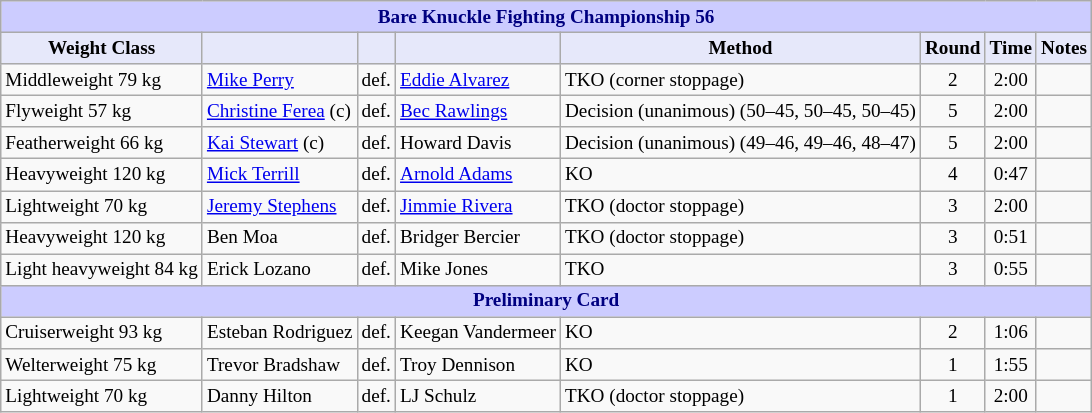<table class="wikitable" style="font-size: 80%;">
<tr>
<th colspan="8" style="background-color: #ccf; color: #000080; text-align: center;"><strong>Bare Knuckle Fighting Championship 56</strong></th>
</tr>
<tr>
<th colspan="1" style="background-color: #E6E8FA; color: #000000; text-align: center;">Weight Class</th>
<th colspan="1" style="background-color: #E6E8FA; color: #000000; text-align: center;"></th>
<th colspan="1" style="background-color: #E6E8FA; color: #000000; text-align: center;"></th>
<th colspan="1" style="background-color: #E6E8FA; color: #000000; text-align: center;"></th>
<th colspan="1" style="background-color: #E6E8FA; color: #000000; text-align: center;">Method</th>
<th colspan="1" style="background-color: #E6E8FA; color: #000000; text-align: center;">Round</th>
<th colspan="1" style="background-color: #E6E8FA; color: #000000; text-align: center;">Time</th>
<th colspan="1" style="background-color: #E6E8FA; color: #000000; text-align: center;">Notes</th>
</tr>
<tr>
<td>Middleweight 79 kg</td>
<td> <a href='#'>Mike Perry</a></td>
<td align=center>def.</td>
<td> <a href='#'>Eddie Alvarez</a></td>
<td>TKO (corner stoppage)</td>
<td align=center>2</td>
<td align=center>2:00</td>
<td></td>
</tr>
<tr>
<td>Flyweight 57 kg</td>
<td> <a href='#'>Christine Ferea</a> (c)</td>
<td align=center>def.</td>
<td> <a href='#'>Bec Rawlings</a></td>
<td>Decision (unanimous) (50–45, 50–45, 50–45)</td>
<td align=center>5</td>
<td align=center>2:00</td>
<td></td>
</tr>
<tr>
<td>Featherweight 66 kg</td>
<td> <a href='#'>Kai Stewart</a> (c)</td>
<td align=center>def.</td>
<td> Howard Davis</td>
<td>Decision (unanimous) (49–46, 49–46, 48–47)</td>
<td align=center>5</td>
<td align=center>2:00</td>
<td></td>
</tr>
<tr>
<td>Heavyweight 120 kg</td>
<td> <a href='#'>Mick Terrill</a></td>
<td align=center>def.</td>
<td> <a href='#'>Arnold Adams</a></td>
<td>KO</td>
<td align=center>4</td>
<td align=center>0:47</td>
<td></td>
</tr>
<tr>
<td>Lightweight 70 kg</td>
<td> <a href='#'>Jeremy Stephens</a></td>
<td align=center>def.</td>
<td> <a href='#'>Jimmie Rivera</a></td>
<td>TKO (doctor stoppage)</td>
<td align=center>3</td>
<td align=center>2:00</td>
<td></td>
</tr>
<tr>
<td>Heavyweight 120 kg</td>
<td> Ben Moa</td>
<td align=center>def.</td>
<td> Bridger Bercier</td>
<td>TKO (doctor stoppage)</td>
<td align=center>3</td>
<td align=center>0:51</td>
<td></td>
</tr>
<tr>
<td>Light heavyweight 84 kg</td>
<td> Erick Lozano</td>
<td align=center>def.</td>
<td> Mike Jones</td>
<td>TKO</td>
<td align=center>3</td>
<td align=center>0:55</td>
<td></td>
</tr>
<tr>
<th colspan="8" style="background-color: #ccf; color: #000080; text-align: center;"><strong>Preliminary Card</strong></th>
</tr>
<tr>
<td>Cruiserweight 93 kg</td>
<td> Esteban Rodriguez</td>
<td align=center>def.</td>
<td> Keegan Vandermeer</td>
<td>KO</td>
<td align=center>2</td>
<td align=center>1:06</td>
<td></td>
</tr>
<tr>
<td>Welterweight 75 kg</td>
<td> Trevor Bradshaw</td>
<td align=center>def.</td>
<td> Troy Dennison</td>
<td>KO</td>
<td align=center>1</td>
<td align=center>1:55</td>
<td></td>
</tr>
<tr>
<td>Lightweight 70 kg</td>
<td> Danny Hilton</td>
<td align=center>def.</td>
<td> LJ Schulz</td>
<td>TKO (doctor stoppage)</td>
<td align=center>1</td>
<td align=center>2:00</td>
<td></td>
</tr>
</table>
